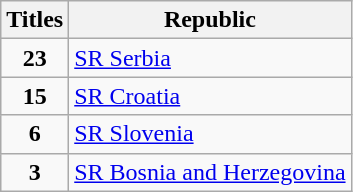<table class="wikitable">
<tr>
<th>Titles</th>
<th>Republic</th>
</tr>
<tr>
<td style=text-align:center;vertical-align:top><strong>23</strong></td>
<td> <a href='#'>SR Serbia</a></td>
</tr>
<tr>
<td style=text-align:center;vertical-align:top><strong>15</strong></td>
<td> <a href='#'>SR Croatia</a></td>
</tr>
<tr>
<td style=text-align:center;vertical-align:top><strong>6</strong></td>
<td> <a href='#'>SR Slovenia</a></td>
</tr>
<tr>
<td style=text-align:center;vertical-align:top><strong>3</strong></td>
<td> <a href='#'>SR Bosnia and Herzegovina</a></td>
</tr>
</table>
